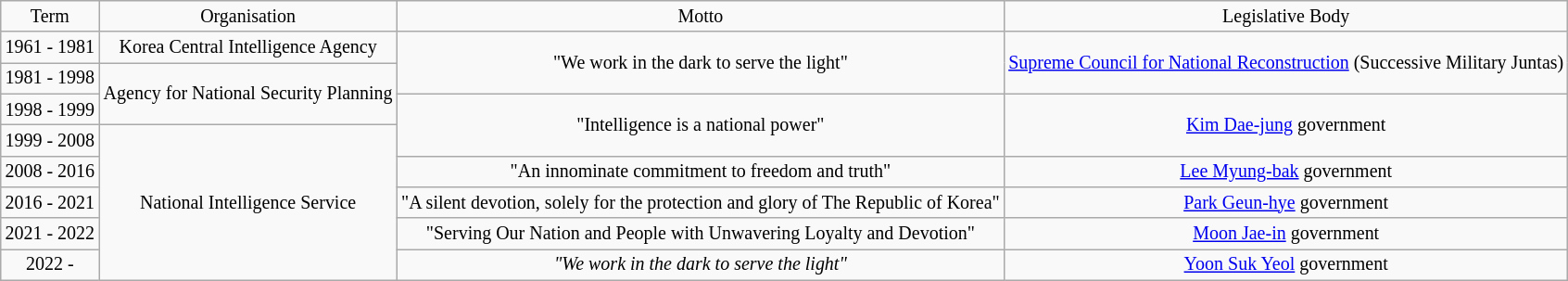<table class="wikitable" style="font-size:10pt; text-align: center;">
<tr>
<td>Term</td>
<td>Organisation</td>
<td>Motto</td>
<td>Legislative Body</td>
</tr>
<tr>
<td>1961 - 1981</td>
<td>Korea Central Intelligence Agency</td>
<td rowspan=2>"We work in the dark to serve the light"</td>
<td rowspan=2><a href='#'>Supreme Council for National Reconstruction</a> (Successive Military Juntas)</td>
</tr>
<tr>
<td>1981 - 1998</td>
<td rowspan=2>Agency for National Security Planning</td>
</tr>
<tr>
<td>1998 - 1999</td>
<td rowspan=2>"Intelligence is a national power"</td>
<td rowspan=2><a href='#'>Kim Dae-jung</a> government</td>
</tr>
<tr>
<td>1999 - 2008</td>
<td rowspan=5>National Intelligence Service</td>
</tr>
<tr>
<td>2008 - 2016</td>
<td>"An innominate commitment to freedom and truth"</td>
<td><a href='#'>Lee Myung-bak</a> government</td>
</tr>
<tr>
<td>2016 - 2021</td>
<td>"A silent devotion, solely for the protection and glory of The Republic of Korea"</td>
<td><a href='#'>Park Geun-hye</a> government</td>
</tr>
<tr>
<td>2021 - 2022</td>
<td>"Serving Our Nation and People with Unwavering Loyalty and Devotion"</td>
<td><a href='#'>Moon Jae-in</a> government</td>
</tr>
<tr>
<td>2022 -</td>
<td><em>"We work in the dark to serve the light"</em></td>
<td><a href='#'>Yoon Suk Yeol</a> government</td>
</tr>
</table>
